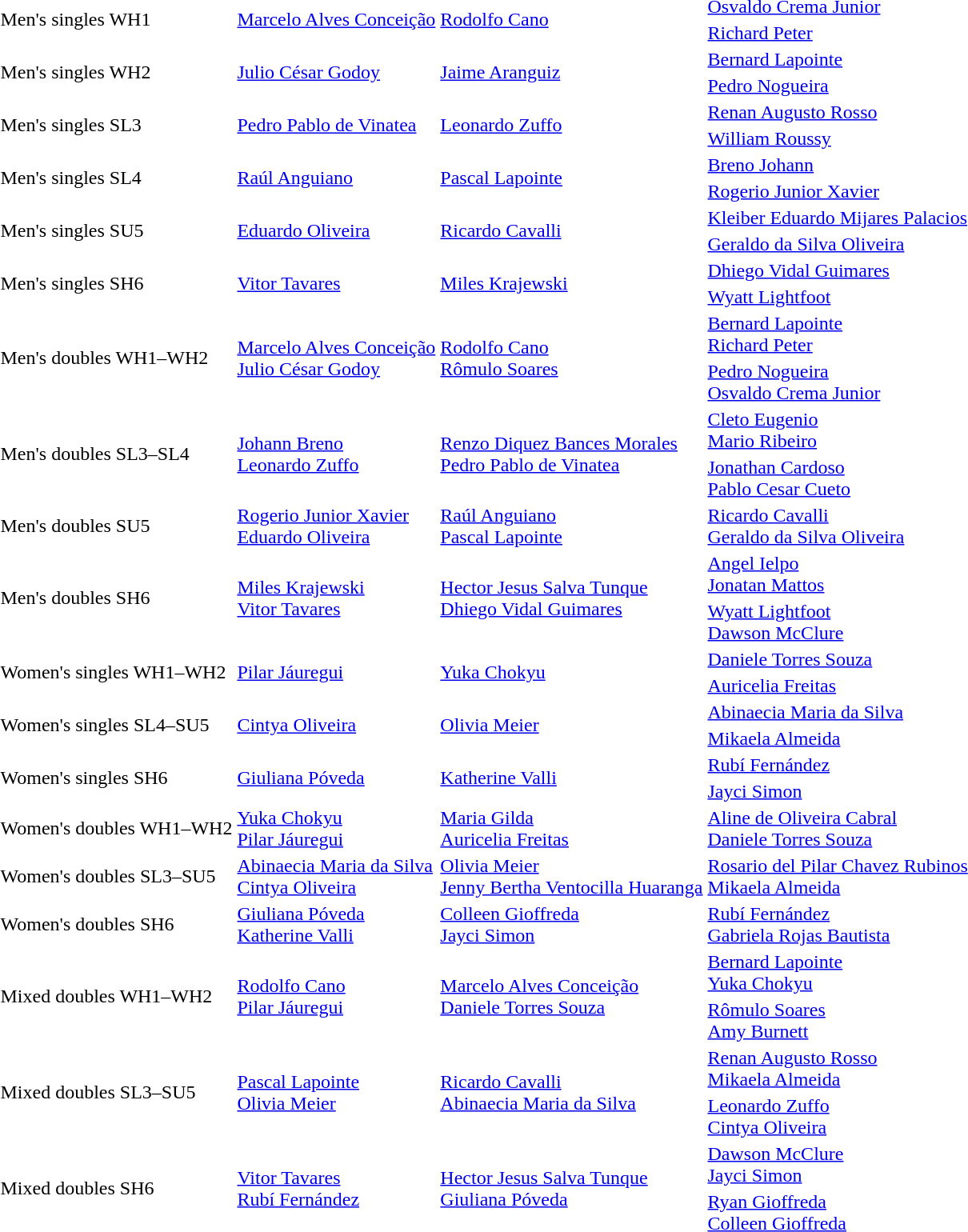<table>
<tr>
<td rowspan="2">Men's singles WH1</td>
<td rowspan="2"> <a href='#'>Marcelo Alves Conceição</a></td>
<td rowspan="2"> <a href='#'>Rodolfo Cano</a></td>
<td> <a href='#'>Osvaldo Crema Junior</a></td>
</tr>
<tr>
<td> <a href='#'>Richard Peter</a></td>
</tr>
<tr>
<td rowspan="2">Men's singles WH2</td>
<td rowspan="2"> <a href='#'>Julio César Godoy</a></td>
<td rowspan="2"> <a href='#'>Jaime Aranguiz</a></td>
<td> <a href='#'>Bernard Lapointe</a></td>
</tr>
<tr>
<td> <a href='#'>Pedro Nogueira</a></td>
</tr>
<tr>
<td rowspan="2">Men's singles SL3</td>
<td rowspan="2"> <a href='#'>Pedro Pablo de Vinatea</a></td>
<td rowspan="2"> <a href='#'>Leonardo Zuffo</a></td>
<td> <a href='#'>Renan Augusto Rosso</a></td>
</tr>
<tr>
<td> <a href='#'>William Roussy</a></td>
</tr>
<tr>
<td rowspan="2">Men's singles SL4</td>
<td rowspan="2"> <a href='#'>Raúl Anguiano</a></td>
<td rowspan="2"> <a href='#'>Pascal Lapointe</a></td>
<td> <a href='#'>Breno Johann</a></td>
</tr>
<tr>
<td> <a href='#'>Rogerio Junior Xavier</a></td>
</tr>
<tr>
<td rowspan="2">Men's singles SU5</td>
<td rowspan="2"> <a href='#'>Eduardo Oliveira</a></td>
<td rowspan="2"> <a href='#'>Ricardo Cavalli</a></td>
<td> <a href='#'>Kleiber Eduardo Mijares Palacios</a></td>
</tr>
<tr>
<td> <a href='#'>Geraldo da Silva Oliveira</a></td>
</tr>
<tr>
<td rowspan="2">Men's singles SH6</td>
<td rowspan="2"> <a href='#'>Vitor Tavares</a></td>
<td rowspan="2"> <a href='#'>Miles Krajewski</a></td>
<td> <a href='#'>Dhiego Vidal Guimares</a></td>
</tr>
<tr>
<td> <a href='#'>Wyatt Lightfoot</a></td>
</tr>
<tr>
<td rowspan="2">Men's doubles WH1–WH2</td>
<td rowspan="2"> <a href='#'>Marcelo Alves Conceição</a><br> <a href='#'>Julio César Godoy</a></td>
<td rowspan="2"> <a href='#'>Rodolfo Cano</a><br> <a href='#'>Rômulo Soares</a></td>
<td> <a href='#'>Bernard Lapointe</a><br> <a href='#'>Richard Peter</a></td>
</tr>
<tr>
<td> <a href='#'>Pedro Nogueira</a><br> <a href='#'>Osvaldo Crema Junior</a></td>
</tr>
<tr>
<td rowspan="2">Men's doubles SL3–SL4</td>
<td rowspan="2"> <a href='#'>Johann Breno</a><br> <a href='#'>Leonardo Zuffo</a></td>
<td rowspan="2"> <a href='#'>Renzo Diquez Bances Morales</a><br> <a href='#'>Pedro Pablo de Vinatea</a></td>
<td> <a href='#'>Cleto Eugenio</a><br> <a href='#'>Mario Ribeiro</a></td>
</tr>
<tr>
<td> <a href='#'>Jonathan Cardoso</a><br> <a href='#'>Pablo Cesar Cueto</a></td>
</tr>
<tr>
<td>Men's doubles SU5</td>
<td> <a href='#'>Rogerio Junior Xavier</a><br> <a href='#'>Eduardo Oliveira</a></td>
<td> <a href='#'>Raúl Anguiano</a><br> <a href='#'>Pascal Lapointe</a></td>
<td> <a href='#'>Ricardo Cavalli</a><br> <a href='#'>Geraldo da Silva Oliveira</a></td>
</tr>
<tr>
<td rowspan="2">Men's doubles SH6</td>
<td rowspan="2"> <a href='#'>Miles Krajewski</a><br> <a href='#'>Vitor Tavares</a></td>
<td rowspan="2"> <a href='#'>Hector Jesus Salva Tunque</a><br> <a href='#'>Dhiego Vidal Guimares</a></td>
<td> <a href='#'>Angel Ielpo</a><br> <a href='#'>Jonatan Mattos</a></td>
</tr>
<tr>
<td> <a href='#'>Wyatt Lightfoot</a><br> <a href='#'>Dawson McClure</a></td>
</tr>
<tr>
<td rowspan="2">Women's singles WH1–WH2</td>
<td rowspan="2"> <a href='#'>Pilar Jáuregui</a></td>
<td rowspan="2"> <a href='#'>Yuka Chokyu</a></td>
<td> <a href='#'>Daniele Torres Souza</a></td>
</tr>
<tr>
<td> <a href='#'>Auricelia Freitas</a></td>
</tr>
<tr>
<td rowspan="2">Women's singles SL4–SU5</td>
<td rowspan="2"> <a href='#'>Cintya Oliveira</a></td>
<td rowspan="2"> <a href='#'>Olivia Meier</a></td>
<td> <a href='#'>Abinaecia Maria da Silva</a></td>
</tr>
<tr>
<td> <a href='#'>Mikaela Almeida</a></td>
</tr>
<tr>
<td rowspan="2">Women's singles SH6</td>
<td rowspan="2"> <a href='#'>Giuliana Póveda</a></td>
<td rowspan="2"> <a href='#'>Katherine Valli</a></td>
<td> <a href='#'>Rubí Fernández</a></td>
</tr>
<tr>
<td> <a href='#'>Jayci Simon</a></td>
</tr>
<tr>
<td>Women's doubles WH1–WH2</td>
<td> <a href='#'>Yuka Chokyu</a><br> <a href='#'>Pilar Jáuregui</a></td>
<td> <a href='#'>Maria Gilda</a><br> <a href='#'>Auricelia Freitas</a></td>
<td> <a href='#'>Aline de Oliveira Cabral</a><br> <a href='#'>Daniele Torres Souza</a></td>
</tr>
<tr>
<td>Women's doubles SL3–SU5</td>
<td> <a href='#'>Abinaecia Maria da Silva</a><br> <a href='#'>Cintya Oliveira</a></td>
<td> <a href='#'>Olivia Meier</a><br> <a href='#'>Jenny Bertha Ventocilla Huaranga</a></td>
<td> <a href='#'>Rosario del Pilar Chavez Rubinos</a><br> <a href='#'>Mikaela Almeida</a></td>
</tr>
<tr>
<td>Women's doubles SH6</td>
<td> <a href='#'>Giuliana Póveda</a><br> <a href='#'>Katherine Valli</a></td>
<td> <a href='#'>Colleen Gioffreda</a><br> <a href='#'>Jayci Simon</a></td>
<td> <a href='#'>Rubí Fernández</a><br> <a href='#'>Gabriela Rojas Bautista</a></td>
</tr>
<tr>
<td rowspan="2">Mixed doubles WH1–WH2</td>
<td rowspan="2"> <a href='#'>Rodolfo Cano</a><br> <a href='#'>Pilar Jáuregui</a></td>
<td rowspan="2"> <a href='#'>Marcelo Alves Conceição</a><br> <a href='#'>Daniele Torres Souza</a></td>
<td> <a href='#'>Bernard Lapointe</a><br> <a href='#'>Yuka Chokyu</a></td>
</tr>
<tr>
<td> <a href='#'>Rômulo Soares</a><br> <a href='#'>Amy Burnett</a></td>
</tr>
<tr>
<td rowspan="2">Mixed doubles SL3–SU5</td>
<td rowspan="2"> <a href='#'>Pascal Lapointe</a><br> <a href='#'>Olivia Meier</a></td>
<td rowspan="2"> <a href='#'>Ricardo Cavalli</a><br> <a href='#'>Abinaecia Maria da Silva</a></td>
<td> <a href='#'>Renan Augusto Rosso</a><br> <a href='#'>Mikaela Almeida</a></td>
</tr>
<tr>
<td> <a href='#'>Leonardo Zuffo</a><br> <a href='#'>Cintya Oliveira</a></td>
</tr>
<tr>
<td rowspan="2">Mixed doubles SH6</td>
<td rowspan="2"> <a href='#'>Vitor Tavares</a><br> <a href='#'>Rubí Fernández</a></td>
<td rowspan="2"> <a href='#'>Hector Jesus Salva Tunque</a><br> <a href='#'>Giuliana Póveda</a></td>
<td> <a href='#'>Dawson McClure</a><br> <a href='#'>Jayci Simon</a></td>
</tr>
<tr>
<td> <a href='#'>Ryan Gioffreda</a><br> <a href='#'>Colleen Gioffreda</a></td>
</tr>
</table>
